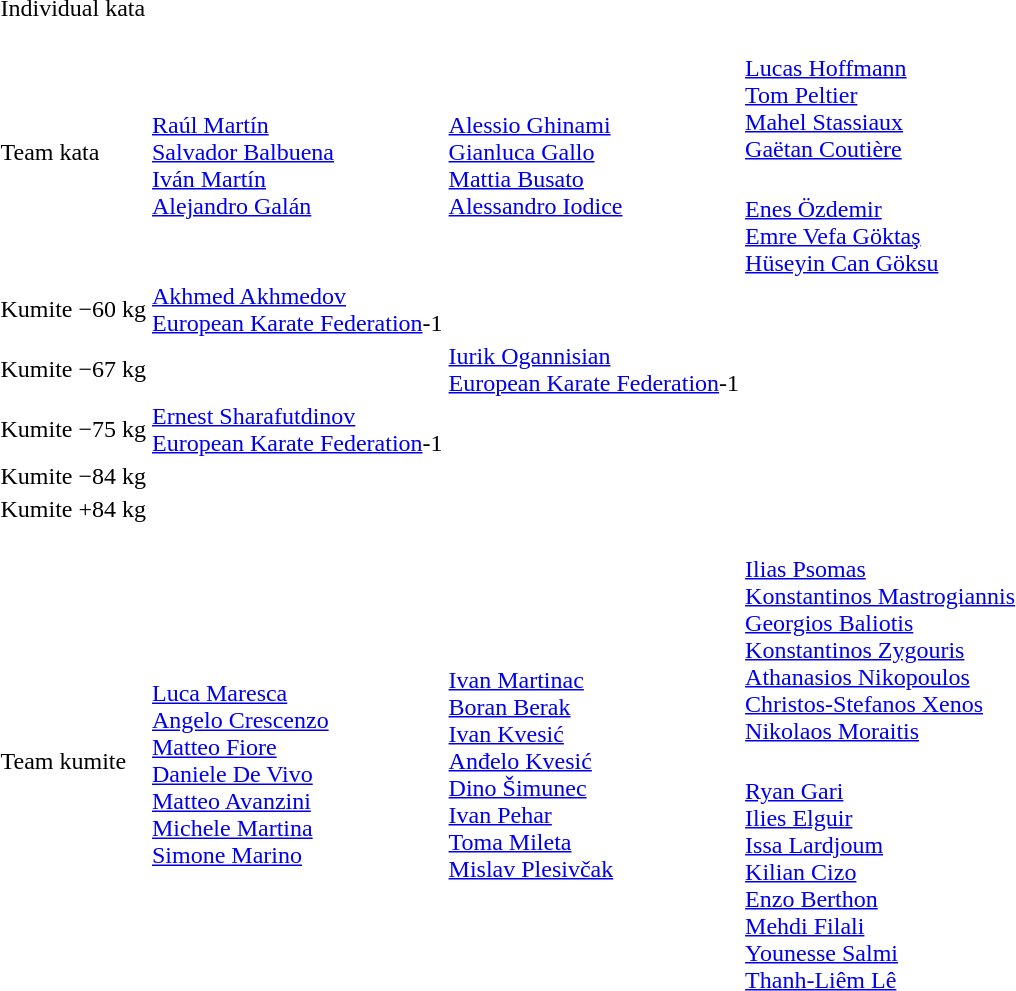<table>
<tr>
<td rowspan=2>Individual kata<br></td>
<td rowspan=2></td>
<td rowspan=2></td>
<td></td>
</tr>
<tr>
<td></td>
</tr>
<tr>
<td rowspan=2>Team kata<br></td>
<td rowspan=2><br><a href='#'>Raúl Martín</a><br><a href='#'>Salvador Balbuena</a><br><a href='#'>Iván Martín</a><br><a href='#'>Alejandro Galán</a></td>
<td rowspan=2><br><a href='#'>Alessio Ghinami</a><br><a href='#'>Gianluca Gallo</a><br><a href='#'>Mattia Busato</a><br><a href='#'>Alessandro Iodice</a></td>
<td><br><a href='#'>Lucas Hoffmann</a><br><a href='#'>Tom Peltier</a><br><a href='#'>Mahel Stassiaux</a><br><a href='#'>Gaëtan Coutière</a></td>
</tr>
<tr>
<td><br><a href='#'>Enes Özdemir</a><br><a href='#'>Emre Vefa Göktaş</a><br><a href='#'>Hüseyin Can Göksu</a></td>
</tr>
<tr>
<td rowspan=2>Kumite −60 kg<br></td>
<td rowspan=2><a href='#'>Akhmed Akhmedov</a><br><a href='#'>European Karate Federation</a>-1</td>
<td rowspan=2></td>
<td></td>
</tr>
<tr>
<td></td>
</tr>
<tr>
<td rowspan=2>Kumite −67 kg<br></td>
<td rowspan=2></td>
<td rowspan=2><a href='#'>Iurik Ogannisian</a><br><a href='#'>European Karate Federation</a>-1</td>
<td></td>
</tr>
<tr>
<td></td>
</tr>
<tr>
<td rowspan=2>Kumite −75 kg<br></td>
<td rowspan=2><a href='#'>Ernest Sharafutdinov</a><br><a href='#'>European Karate Federation</a>-1</td>
<td rowspan=2></td>
<td></td>
</tr>
<tr>
<td></td>
</tr>
<tr>
<td rowspan=2>Kumite −84 kg<br></td>
<td rowspan=2></td>
<td rowspan=2></td>
<td></td>
</tr>
<tr>
<td></td>
</tr>
<tr>
<td rowspan=2>Kumite +84 kg<br></td>
<td rowspan=2></td>
<td rowspan=2></td>
<td></td>
</tr>
<tr>
<td></td>
</tr>
<tr>
<td rowspan=2>Team kumite<br></td>
<td rowspan=2><br><a href='#'>Luca Maresca</a><br><a href='#'>Angelo Crescenzo</a><br><a href='#'>Matteo Fiore</a><br><a href='#'>Daniele De Vivo</a><br><a href='#'>Matteo Avanzini</a><br><a href='#'>Michele Martina</a><br><a href='#'>Simone Marino</a></td>
<td rowspan=2><br><a href='#'>Ivan Martinac</a><br><a href='#'>Boran Berak</a><br><a href='#'>Ivan Kvesić</a><br><a href='#'>Anđelo Kvesić</a><br><a href='#'>Dino Šimunec</a><br><a href='#'>Ivan Pehar</a><br><a href='#'>Toma Mileta</a><br><a href='#'>Mislav Plesivčak</a></td>
<td><br><a href='#'>Ilias Psomas</a><br><a href='#'>Konstantinos Mastrogiannis</a><br><a href='#'>Georgios Baliotis</a><br><a href='#'>Konstantinos Zygouris</a><br><a href='#'>Athanasios Nikopoulos</a><br><a href='#'>Christos-Stefanos Xenos</a><br><a href='#'>Nikolaos Moraitis</a></td>
</tr>
<tr>
<td><br><a href='#'>Ryan Gari</a><br><a href='#'>Ilies Elguir</a><br><a href='#'>Issa Lardjoum</a><br><a href='#'>Kilian Cizo</a><br><a href='#'>Enzo Berthon</a><br><a href='#'>Mehdi Filali</a><br><a href='#'>Younesse Salmi</a><br><a href='#'>Thanh-Liêm Lê</a></td>
</tr>
</table>
